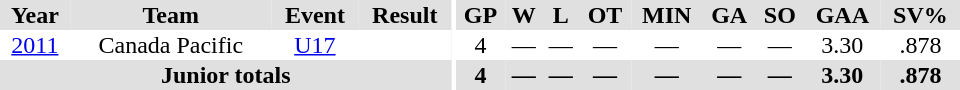<table border="0" cellpadding="1" cellspacing="0" ID="Table3" style="text-align:center; width:40em">
<tr ALIGN="center" bgcolor="#e0e0e0">
<th>Year</th>
<th>Team</th>
<th>Event</th>
<th>Result</th>
<th rowspan="99" bgcolor="#ffffff"></th>
<th>GP</th>
<th>W</th>
<th>L</th>
<th>OT</th>
<th>MIN</th>
<th>GA</th>
<th>SO</th>
<th>GAA</th>
<th>SV%</th>
</tr>
<tr ALIGN="center">
<td><a href='#'>2011</a></td>
<td>Canada Pacific</td>
<td><a href='#'>U17</a></td>
<td></td>
<td>4</td>
<td>—</td>
<td>—</td>
<td>—</td>
<td>—</td>
<td>—</td>
<td>—</td>
<td>3.30</td>
<td>.878</td>
</tr>
<tr ALIGN="center" bgcolor="#e0e0e0">
<th colspan=4>Junior totals</th>
<th>4</th>
<th>—</th>
<th>—</th>
<th>—</th>
<th>—</th>
<th>—</th>
<th>—</th>
<th>3.30</th>
<th>.878</th>
</tr>
</table>
